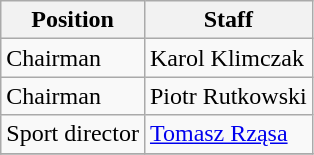<table class="wikitable">
<tr>
<th>Position</th>
<th>Staff</th>
</tr>
<tr>
<td>Chairman</td>
<td> Karol Klimczak</td>
</tr>
<tr>
<td>Chairman</td>
<td> Piotr Rutkowski</td>
</tr>
<tr>
<td>Sport director</td>
<td> <a href='#'>Tomasz Rząsa</a></td>
</tr>
<tr>
</tr>
</table>
